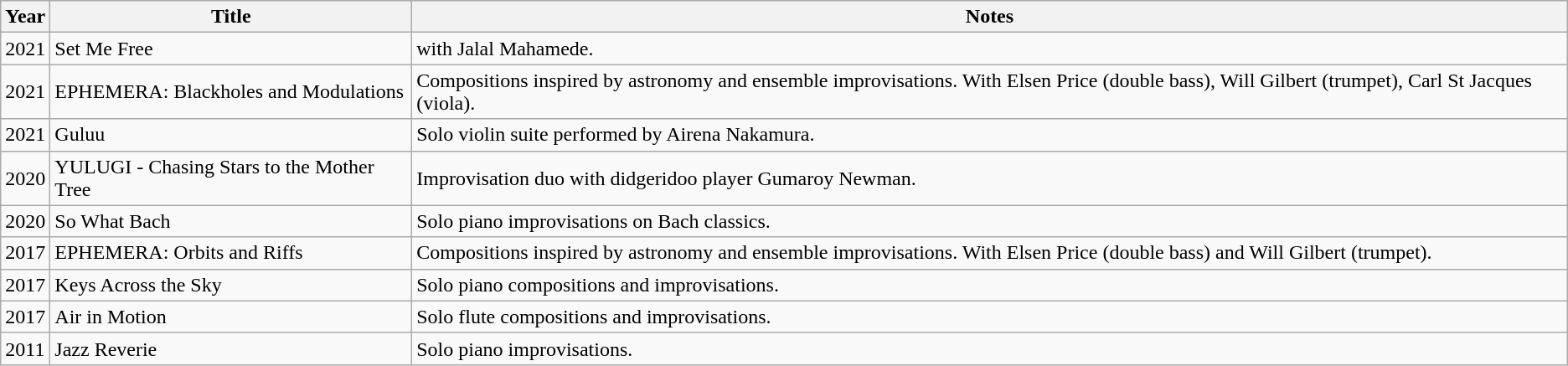<table class="wikitable">
<tr>
<th>Year</th>
<th>Title</th>
<th>Notes</th>
</tr>
<tr>
<td>2021</td>
<td>Set Me Free</td>
<td>with Jalal Mahamede.</td>
</tr>
<tr>
<td>2021</td>
<td>EPHEMERA: Blackholes and Modulations</td>
<td>Compositions inspired by astronomy and ensemble improvisations. With Elsen Price (double bass), Will Gilbert (trumpet), Carl St Jacques (viola).</td>
</tr>
<tr>
<td>2021</td>
<td>Guluu</td>
<td>Solo violin suite performed by Airena Nakamura.</td>
</tr>
<tr>
<td>2020</td>
<td>YULUGI - Chasing Stars to the Mother Tree</td>
<td>Improvisation duo with didgeridoo player Gumaroy Newman.</td>
</tr>
<tr>
<td>2020</td>
<td>So What Bach</td>
<td>Solo piano improvisations on Bach classics.</td>
</tr>
<tr>
<td>2017</td>
<td>EPHEMERA: Orbits and Riffs</td>
<td>Compositions inspired by astronomy and ensemble improvisations. With Elsen Price (double bass) and Will Gilbert (trumpet).</td>
</tr>
<tr>
<td>2017</td>
<td>Keys Across the Sky</td>
<td>Solo piano compositions and improvisations.</td>
</tr>
<tr>
<td>2017</td>
<td>Air in Motion</td>
<td>Solo flute compositions and improvisations.</td>
</tr>
<tr>
<td>2011</td>
<td>Jazz Reverie</td>
<td>Solo piano improvisations.</td>
</tr>
</table>
